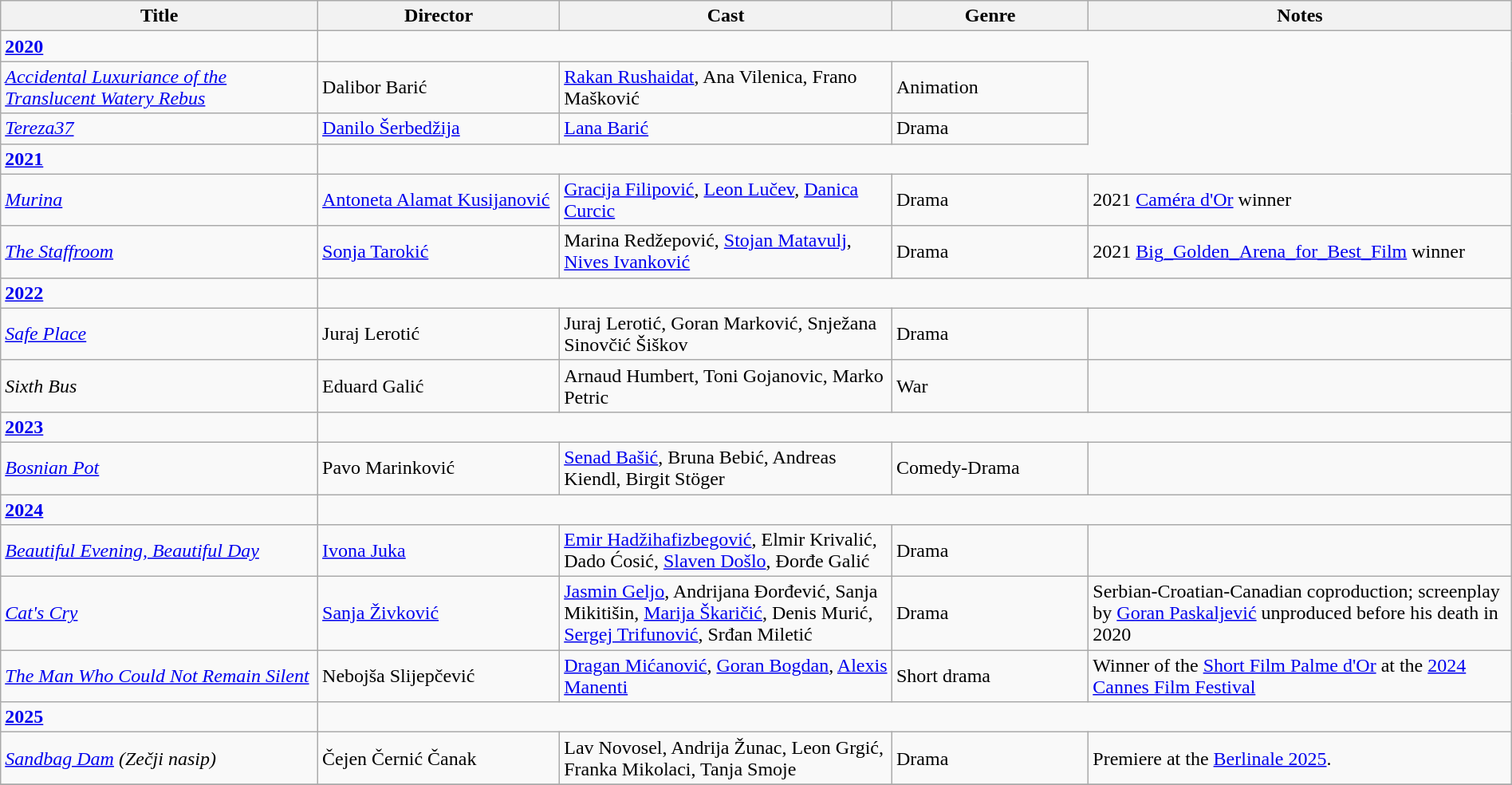<table class="wikitable" style="width:100%;">
<tr>
<th style="width:21%;">Title</th>
<th style="width:16%;">Director</th>
<th style="width:22%;">Cast</th>
<th style="width:13%;">Genre</th>
<th style="width:28%;">Notes</th>
</tr>
<tr>
<td><strong><a href='#'>2020</a></strong></td>
</tr>
<tr>
<td><em><a href='#'>Accidental Luxuriance of the Translucent Watery Rebus</a></em></td>
<td>Dalibor Barić</td>
<td><a href='#'>Rakan Rushaidat</a>, Ana Vilenica, Frano Mašković</td>
<td>Animation</td>
</tr>
<tr>
<td><em><a href='#'>Tereza37</a></em></td>
<td><a href='#'>Danilo Šerbedžija</a></td>
<td><a href='#'>Lana Barić</a></td>
<td>Drama</td>
</tr>
<tr>
<td><strong><a href='#'>2021</a></strong></td>
</tr>
<tr>
<td><em><a href='#'>Murina</a></em></td>
<td><a href='#'>Antoneta Alamat Kusijanović</a></td>
<td><a href='#'>Gracija Filipović</a>, <a href='#'>Leon Lučev</a>, <a href='#'>Danica Curcic</a></td>
<td>Drama</td>
<td>2021 <a href='#'>Caméra d'Or</a> winner</td>
</tr>
<tr>
<td><em><a href='#'>The Staffroom</a></em></td>
<td><a href='#'>Sonja Tarokić</a></td>
<td>Marina Redžepović, <a href='#'>Stojan Matavulj</a>, <a href='#'>Nives Ivanković</a></td>
<td>Drama</td>
<td>2021 <a href='#'>Big_Golden_Arena_for_Best_Film</a> winner</td>
</tr>
<tr>
<td><strong><a href='#'>2022</a></strong></td>
</tr>
<tr>
<td><em><a href='#'>Safe Place</a></em></td>
<td>Juraj Lerotić</td>
<td>Juraj Lerotić, Goran Marković, Snježana Sinovčić Šiškov</td>
<td>Drama</td>
<td></td>
</tr>
<tr>
<td><em>Sixth Bus</em></td>
<td>Eduard Galić</td>
<td>Arnaud Humbert, Toni Gojanovic, Marko Petric</td>
<td>War</td>
<td></td>
</tr>
<tr>
<td><strong><a href='#'>2023</a></strong></td>
</tr>
<tr>
<td><em><a href='#'>Bosnian Pot</a></em></td>
<td>Pavo Marinković</td>
<td><a href='#'>Senad Bašić</a>, Bruna Bebić, Andreas Kiendl, Birgit Stöger</td>
<td>Comedy-Drama</td>
<td></td>
</tr>
<tr>
<td><strong><a href='#'>2024</a></strong></td>
</tr>
<tr>
<td><em><a href='#'>Beautiful Evening, Beautiful Day</a></em></td>
<td><a href='#'>Ivona Juka</a></td>
<td><a href='#'>Emir Hadžihafizbegović</a>, Elmir Krivalić, Dado Ćosić, <a href='#'>Slaven Došlo</a>, Đorđe Galić</td>
<td>Drama</td>
<td></td>
</tr>
<tr>
<td><em><a href='#'>Cat's Cry</a></em></td>
<td><a href='#'>Sanja Živković</a></td>
<td><a href='#'>Jasmin Geljo</a>, Andrijana Đorđević, Sanja Mikitišin, <a href='#'>Marija Škaričić</a>, Denis Murić, <a href='#'>Sergej Trifunović</a>, Srđan Miletić</td>
<td>Drama</td>
<td>Serbian-Croatian-Canadian coproduction; screenplay by <a href='#'>Goran Paskaljević</a> unproduced before his death in 2020</td>
</tr>
<tr>
<td><em><a href='#'>The Man Who Could Not Remain Silent</a></em></td>
<td>Nebojša Slijepčević</td>
<td><a href='#'>Dragan Mićanović</a>, <a href='#'>Goran Bogdan</a>, <a href='#'>Alexis Manenti</a></td>
<td>Short drama</td>
<td>Winner of the <a href='#'>Short Film Palme d'Or</a> at the <a href='#'>2024 Cannes Film Festival</a></td>
</tr>
<tr>
<td><strong><a href='#'>2025</a></strong></td>
</tr>
<tr>
<td><em><a href='#'>Sandbag Dam</a> (Zečji nasip)</em></td>
<td>Čejen Černić Čanak</td>
<td>Lav Novosel, Andrija Žunac, Leon Grgić, Franka Mikolaci, Tanja Smoje</td>
<td>Drama</td>
<td>Premiere at the <a href='#'>Berlinale 2025</a>.</td>
</tr>
<tr>
</tr>
</table>
